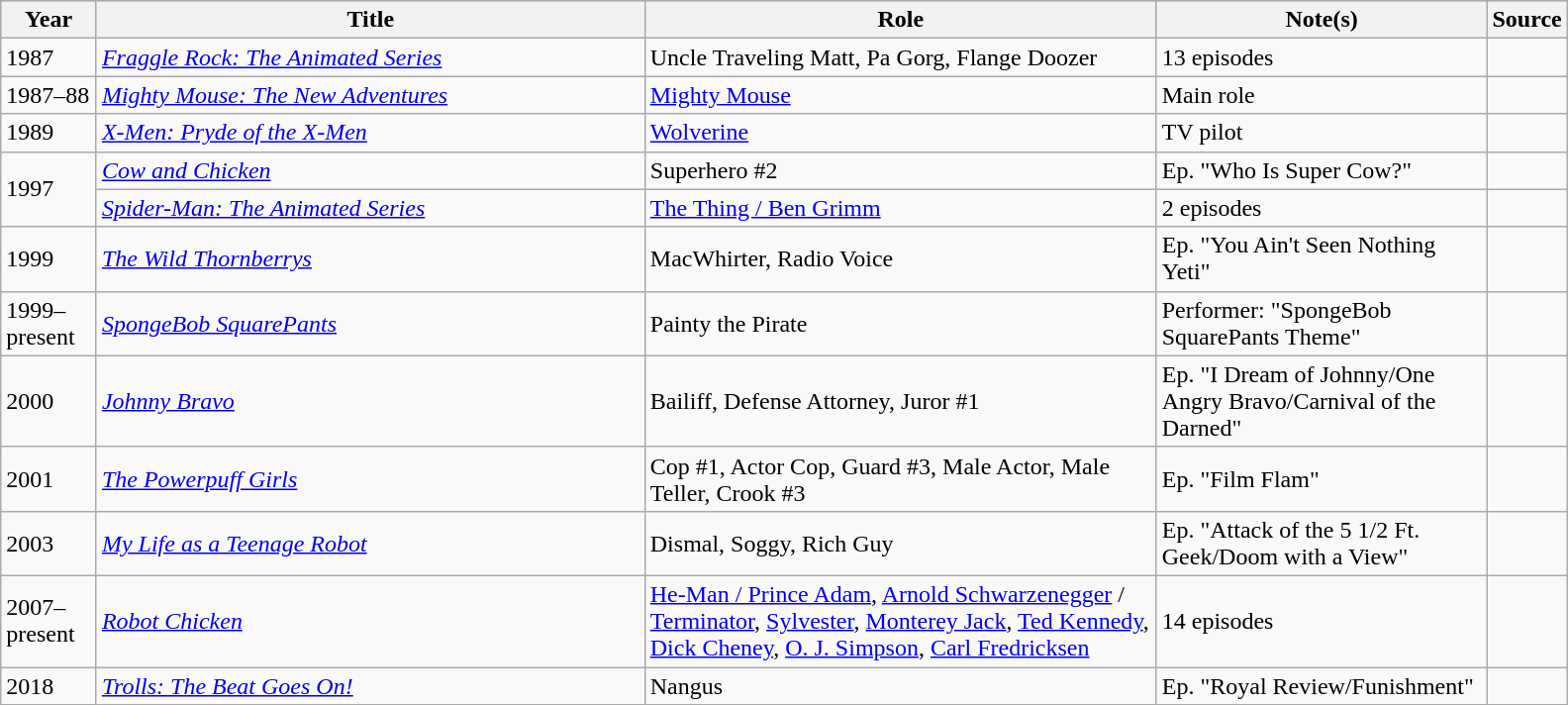<table class="wikitable sortable" style=max-width:66em>
<tr style="background:#b0c4de; text-align:center;">
<th>Year</th>
<th width= 35%>Title</th>
<th>Role</th>
<th>Note(s)</th>
<th>Source</th>
</tr>
<tr>
<td>1987</td>
<td><em><a href='#'>Fraggle Rock: The Animated Series</a></em></td>
<td>Uncle Traveling Matt, Pa Gorg, Flange Doozer</td>
<td>13 episodes</td>
<td></td>
</tr>
<tr>
<td>1987–88</td>
<td><em><a href='#'>Mighty Mouse: The New Adventures</a></em></td>
<td><a href='#'>Mighty Mouse</a></td>
<td>Main role</td>
<td></td>
</tr>
<tr>
<td>1989</td>
<td><em><a href='#'>X-Men: Pryde of the X-Men</a></em></td>
<td><a href='#'>Wolverine</a></td>
<td>TV pilot</td>
<td></td>
</tr>
<tr>
<td rowspan="2">1997</td>
<td><em><a href='#'>Cow and Chicken</a></em></td>
<td>Superhero #2</td>
<td>Ep. "Who Is Super Cow?"</td>
<td></td>
</tr>
<tr>
<td><em><a href='#'>Spider-Man: The Animated Series</a></em></td>
<td><a href='#'>The Thing / Ben Grimm</a></td>
<td>2 episodes</td>
<td></td>
</tr>
<tr>
<td>1999</td>
<td><em><a href='#'>The Wild Thornberrys</a></em></td>
<td>MacWhirter, Radio Voice</td>
<td>Ep. "You Ain't Seen Nothing Yeti"</td>
<td></td>
</tr>
<tr>
<td>1999–present</td>
<td><em><a href='#'>SpongeBob SquarePants</a></em></td>
<td>Painty the Pirate</td>
<td>Performer: "SpongeBob SquarePants Theme"</td>
<td></td>
</tr>
<tr>
<td>2000</td>
<td><em><a href='#'>Johnny Bravo</a></em></td>
<td>Bailiff, Defense Attorney, Juror #1</td>
<td>Ep. "I Dream of Johnny/One Angry Bravo/Carnival of the Darned"</td>
<td></td>
</tr>
<tr>
<td>2001</td>
<td><em><a href='#'>The Powerpuff Girls</a></em></td>
<td>Cop #1, Actor Cop, Guard #3, Male Actor, Male Teller, Crook #3</td>
<td>Ep. "Film Flam"</td>
<td></td>
</tr>
<tr>
<td>2003</td>
<td><em><a href='#'>My Life as a Teenage Robot</a></em></td>
<td>Dismal, Soggy, Rich Guy</td>
<td>Ep. "Attack of the 5 1/2 Ft. Geek/Doom with a View"</td>
<td></td>
</tr>
<tr>
<td>2007–present</td>
<td><em><a href='#'>Robot Chicken</a></em></td>
<td><a href='#'>He-Man / Prince Adam</a>, <a href='#'>Arnold Schwarzenegger</a> / <a href='#'>Terminator</a>, <a href='#'>Sylvester</a>, <a href='#'>Monterey Jack</a>, <a href='#'>Ted Kennedy</a>, <a href='#'>Dick Cheney</a>, <a href='#'>O. J. Simpson</a>, <a href='#'>Carl Fredricksen</a></td>
<td>14 episodes</td>
<td></td>
</tr>
<tr>
<td>2018</td>
<td><em><a href='#'>Trolls: The Beat Goes On!</a></em></td>
<td>Nangus</td>
<td>Ep. "Royal Review/Funishment"</td>
<td></td>
</tr>
</table>
